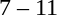<table style="text-align:center">
<tr>
<th width=200></th>
<th width=100></th>
<th width=200></th>
</tr>
<tr>
<td align=right></td>
<td>7 – 11</td>
<td align=left><strong></strong></td>
</tr>
</table>
